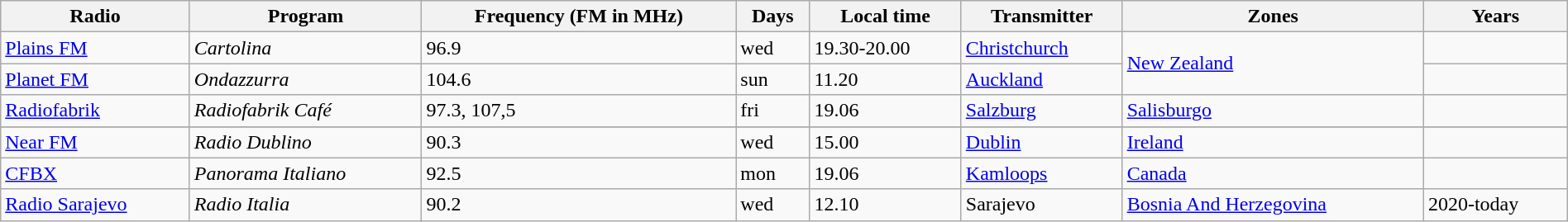<table class="wikitable" style="width:100%;">
<tr>
<th>Radio</th>
<th>Program</th>
<th>Frequency (FM in MHz)</th>
<th>Days</th>
<th>Local time</th>
<th>Transmitter</th>
<th>Zones</th>
<th>Years</th>
</tr>
<tr>
<td> <a href='#'>Plains FM</a></td>
<td><em>Cartolina</em></td>
<td>96.9</td>
<td>wed</td>
<td>19.30-20.00</td>
<td><a href='#'>Christchurch</a></td>
<td rowspan="2"><a href='#'>New Zealand</a></td>
<td></td>
</tr>
<tr>
<td> <a href='#'>Planet FM</a></td>
<td><em>Ondazzurra</em></td>
<td>104.6</td>
<td>sun</td>
<td>11.20</td>
<td><a href='#'>Auckland</a></td>
<td></td>
</tr>
<tr>
<td> <a href='#'>Radiofabrik</a></td>
<td><em>Radiofabrik Café</em></td>
<td>97.3, 107,5</td>
<td>fri</td>
<td>19.06</td>
<td><a href='#'>Salzburg</a></td>
<td><a href='#'>Salisburgo</a></td>
<td></td>
</tr>
<tr>
</tr>
<tr>
<td> <a href='#'>Near FM</a></td>
<td><em>Radio Dublino</em></td>
<td>90.3</td>
<td>wed</td>
<td>15.00</td>
<td><a href='#'>Dublin</a></td>
<td><a href='#'>Ireland</a></td>
<td></td>
</tr>
<tr>
<td> <a href='#'>CFBX</a></td>
<td><em>Panorama Italiano</em></td>
<td>92.5</td>
<td>mon</td>
<td>19.06</td>
<td><a href='#'>Kamloops</a></td>
<td><a href='#'>Canada</a></td>
<td></td>
</tr>
<tr>
<td> <a href='#'>Radio Sarajevo</a></td>
<td><em>Radio Italia</em></td>
<td>90.2</td>
<td>wed</td>
<td>12.10</td>
<td>Sarajevo</td>
<td><a href='#'>Bosnia And Herzegovina</a></td>
<td>2020-today</td>
</tr>
</table>
